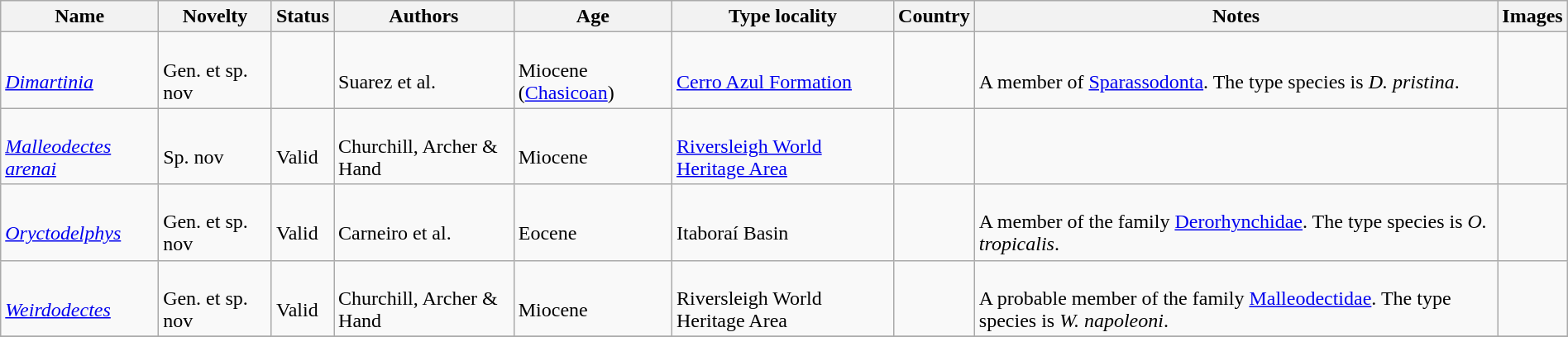<table class="wikitable sortable" align="center" width="100%">
<tr>
<th>Name</th>
<th>Novelty</th>
<th>Status</th>
<th>Authors</th>
<th>Age</th>
<th>Type locality</th>
<th>Country</th>
<th>Notes</th>
<th>Images</th>
</tr>
<tr>
<td><br><em><a href='#'>Dimartinia</a></em></td>
<td><br>Gen. et sp. nov</td>
<td></td>
<td><br>Suarez et al.</td>
<td><br>Miocene (<a href='#'>Chasicoan</a>)</td>
<td><br><a href='#'>Cerro Azul Formation</a></td>
<td><br></td>
<td><br>A member of <a href='#'>Sparassodonta</a>. The type species is <em>D. pristina</em>.</td>
<td></td>
</tr>
<tr>
<td><br><em><a href='#'>Malleodectes arenai</a></em></td>
<td><br>Sp. nov</td>
<td><br>Valid</td>
<td><br>Churchill, Archer & Hand</td>
<td><br>Miocene</td>
<td><br><a href='#'>Riversleigh World Heritage Area</a></td>
<td><br></td>
<td></td>
<td></td>
</tr>
<tr>
<td><br><em><a href='#'>Oryctodelphys</a></em></td>
<td><br>Gen. et sp. nov</td>
<td><br>Valid</td>
<td><br>Carneiro et al.</td>
<td><br>Eocene</td>
<td><br>Itaboraí Basin</td>
<td><br></td>
<td><br>A member of the family <a href='#'>Derorhynchidae</a>. The type species is <em>O. tropicalis</em>.</td>
<td></td>
</tr>
<tr>
<td><br><em><a href='#'>Weirdodectes</a></em></td>
<td><br>Gen. et sp. nov</td>
<td><br>Valid</td>
<td><br>Churchill, Archer & Hand</td>
<td><br>Miocene</td>
<td><br>Riversleigh World Heritage Area</td>
<td><br></td>
<td><br>A probable member of the family <a href='#'>Malleodectidae</a>. The type species is <em>W. napoleoni</em>.</td>
<td></td>
</tr>
<tr>
</tr>
</table>
